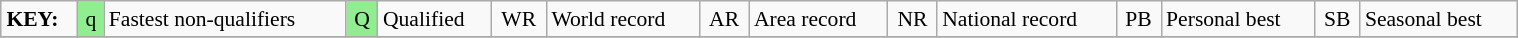<table class="wikitable" style="margin:0.5em auto; font-size:90%;position:relative;" width=80%>
<tr>
<td><strong>KEY:</strong></td>
<td bgcolor=lightgreen align=center>q</td>
<td>Fastest non-qualifiers</td>
<td bgcolor=lightgreen align=center>Q</td>
<td>Qualified</td>
<td align=center>WR</td>
<td>World record</td>
<td align=center>AR</td>
<td>Area record</td>
<td align=center>NR</td>
<td>National record</td>
<td align=center>PB</td>
<td>Personal best</td>
<td align=center>SB</td>
<td>Seasonal best</td>
</tr>
<tr>
</tr>
</table>
